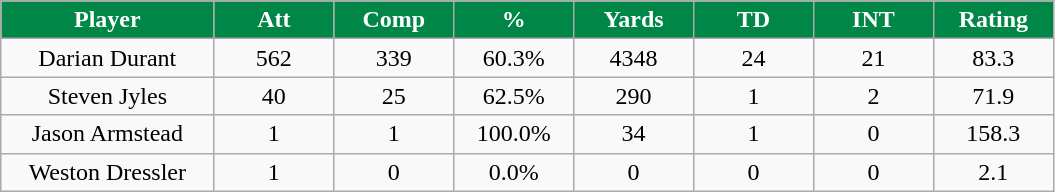<table border="1" class="wikitable sortable">
<tr>
<th style="background:#008748;color:white;" width="16%">Player</th>
<th style="background:#008748;color:white;"  width="9%">Att</th>
<th style="background:#008748;color:white;" width="9%">Comp</th>
<th style="background:#008748;color:white;" width="9%">%</th>
<th style="background:#008748;color:white;" width="9%">Yards</th>
<th style="background:#008748;color:white;" width="9%">TD</th>
<th style="background:#008748;color:white;" width="9%">INT</th>
<th style="background:#008748;color:white;" width="9%">Rating</th>
</tr>
<tr style="text-align:center;">
<td>Darian Durant</td>
<td>562</td>
<td>339</td>
<td>60.3%</td>
<td>4348</td>
<td>24</td>
<td>21</td>
<td>83.3</td>
</tr>
<tr style="text-align:center;">
<td>Steven Jyles</td>
<td>40</td>
<td>25</td>
<td>62.5%</td>
<td>290</td>
<td>1</td>
<td>2</td>
<td>71.9</td>
</tr>
<tr style="text-align:center;">
<td>Jason Armstead</td>
<td>1</td>
<td>1</td>
<td>100.0%</td>
<td>34</td>
<td>1</td>
<td>0</td>
<td>158.3</td>
</tr>
<tr style="text-align:center;">
<td>Weston Dressler</td>
<td>1</td>
<td>0</td>
<td>0.0%</td>
<td>0</td>
<td>0</td>
<td>0</td>
<td>2.1</td>
</tr>
</table>
